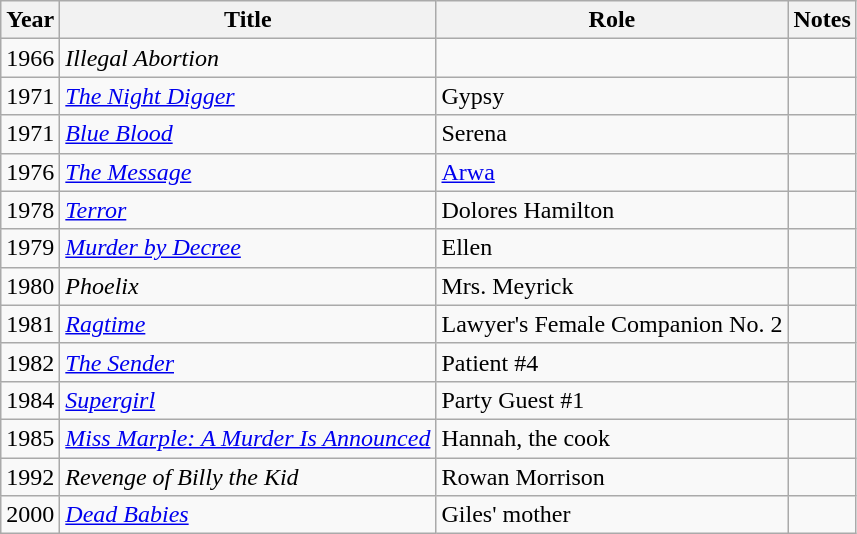<table class="wikitable">
<tr>
<th>Year</th>
<th>Title</th>
<th>Role</th>
<th>Notes</th>
</tr>
<tr>
<td>1966</td>
<td><em>Illegal Abortion</em></td>
<td></td>
<td></td>
</tr>
<tr>
<td>1971</td>
<td><em><a href='#'>The Night Digger</a></em></td>
<td>Gypsy</td>
<td></td>
</tr>
<tr>
<td>1971</td>
<td><em><a href='#'>Blue Blood</a></em></td>
<td>Serena</td>
<td></td>
</tr>
<tr>
<td>1976</td>
<td><em><a href='#'>The Message</a></em></td>
<td><a href='#'>Arwa</a></td>
<td></td>
</tr>
<tr>
<td>1978</td>
<td><em><a href='#'>Terror</a></em></td>
<td>Dolores Hamilton</td>
<td></td>
</tr>
<tr>
<td>1979</td>
<td><em><a href='#'>Murder by Decree</a></em></td>
<td>Ellen</td>
<td></td>
</tr>
<tr>
<td>1980</td>
<td><em>Phoelix</em></td>
<td>Mrs. Meyrick</td>
<td></td>
</tr>
<tr>
<td>1981</td>
<td><em><a href='#'>Ragtime</a></em></td>
<td>Lawyer's Female Companion No. 2</td>
<td></td>
</tr>
<tr>
<td>1982</td>
<td><em><a href='#'>The Sender</a></em></td>
<td>Patient #4</td>
<td></td>
</tr>
<tr>
<td>1984</td>
<td><em><a href='#'>Supergirl</a></em></td>
<td>Party Guest #1</td>
<td></td>
</tr>
<tr>
<td>1985</td>
<td><em><a href='#'> Miss Marple: A Murder Is Announced</a></em></td>
<td>Hannah, the cook</td>
<td></td>
</tr>
<tr>
<td>1992</td>
<td><em>Revenge of Billy the Kid</em></td>
<td>Rowan Morrison</td>
<td></td>
</tr>
<tr>
<td>2000</td>
<td><em><a href='#'>Dead Babies</a></em></td>
<td>Giles' mother</td>
<td></td>
</tr>
</table>
